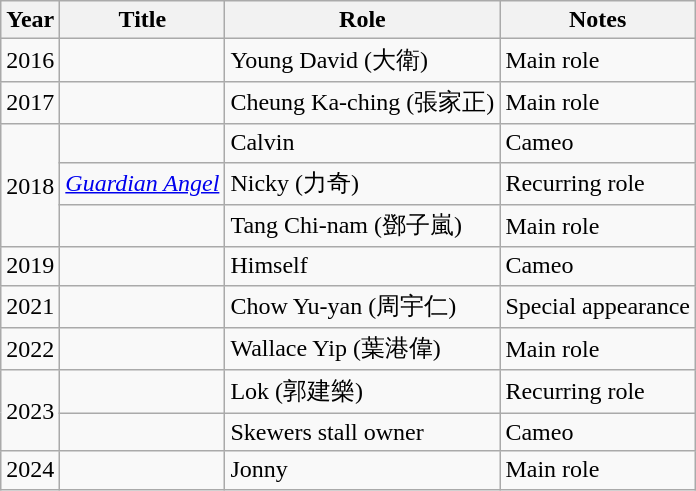<table class="wikitable">
<tr>
<th>Year</th>
<th>Title</th>
<th>Role</th>
<th>Notes</th>
</tr>
<tr>
<td>2016</td>
<td><em></em></td>
<td>Young David (大衛)</td>
<td>Main role</td>
</tr>
<tr>
<td>2017</td>
<td><em></em></td>
<td>Cheung Ka-ching (張家正)</td>
<td>Main role</td>
</tr>
<tr>
<td rowspan="3">2018</td>
<td><em></em></td>
<td>Calvin</td>
<td>Cameo</td>
</tr>
<tr>
<td><em><a href='#'>Guardian Angel</a></em></td>
<td>Nicky (力奇)</td>
<td>Recurring role</td>
</tr>
<tr>
<td><em></em></td>
<td>Tang Chi-nam (鄧子嵐)</td>
<td>Main role</td>
</tr>
<tr>
<td>2019</td>
<td><em></em></td>
<td>Himself</td>
<td>Cameo</td>
</tr>
<tr>
<td>2021</td>
<td><em></em></td>
<td>Chow Yu-yan (周宇仁)</td>
<td>Special appearance</td>
</tr>
<tr>
<td>2022</td>
<td><em></em></td>
<td>Wallace Yip (葉港偉)</td>
<td>Main role</td>
</tr>
<tr>
<td rowspan="2">2023</td>
<td><em></em></td>
<td>Lok (郭建樂)</td>
<td>Recurring role</td>
</tr>
<tr>
<td><em></em></td>
<td>Skewers stall owner</td>
<td>Cameo</td>
</tr>
<tr>
<td>2024</td>
<td><em></em></td>
<td>Jonny</td>
<td>Main role</td>
</tr>
</table>
